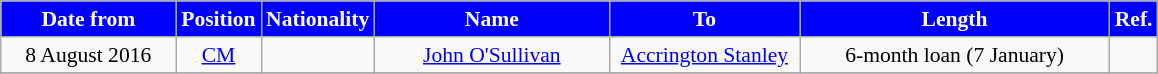<table class="wikitable"  style="text-align:center; font-size:90%; ">
<tr>
<th style="background:#0000FF; color:white; width:110px;">Date from</th>
<th style="background:#0000FF; color:white; width:50px;">Position</th>
<th style="background:#0000FF; color:white; width:50px;">Nationality</th>
<th style="background:#0000FF; color:white; width:150px;">Name</th>
<th style="background:#0000FF; color:white; width:120px;">To</th>
<th style="background:#0000FF; color:white; width:200px;">Length</th>
<th style="background:#0000FF; color:white; width:25px;">Ref.</th>
</tr>
<tr>
<td>8 August 2016</td>
<td><a href='#'>CM</a></td>
<td></td>
<td><a href='#'>John O'Sullivan</a></td>
<td><a href='#'>Accrington Stanley</a></td>
<td>6-month loan (7 January)</td>
<td></td>
</tr>
<tr>
</tr>
</table>
